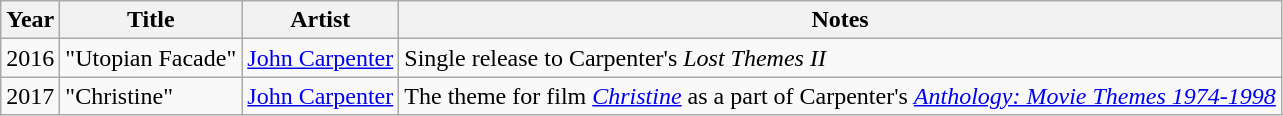<table class="wikitable">
<tr>
<th>Year</th>
<th>Title</th>
<th>Artist</th>
<th>Notes</th>
</tr>
<tr>
<td>2016</td>
<td>"Utopian Facade"</td>
<td><a href='#'>John Carpenter</a></td>
<td>Single release to Carpenter's <em>Lost Themes II</em></td>
</tr>
<tr>
<td>2017</td>
<td>"Christine"</td>
<td><a href='#'>John Carpenter</a></td>
<td>The theme for film <em><a href='#'>Christine</a></em> as a part of Carpenter's <a href='#'><em>Anthology: Movie Themes 1974-1998</em></a></td>
</tr>
</table>
